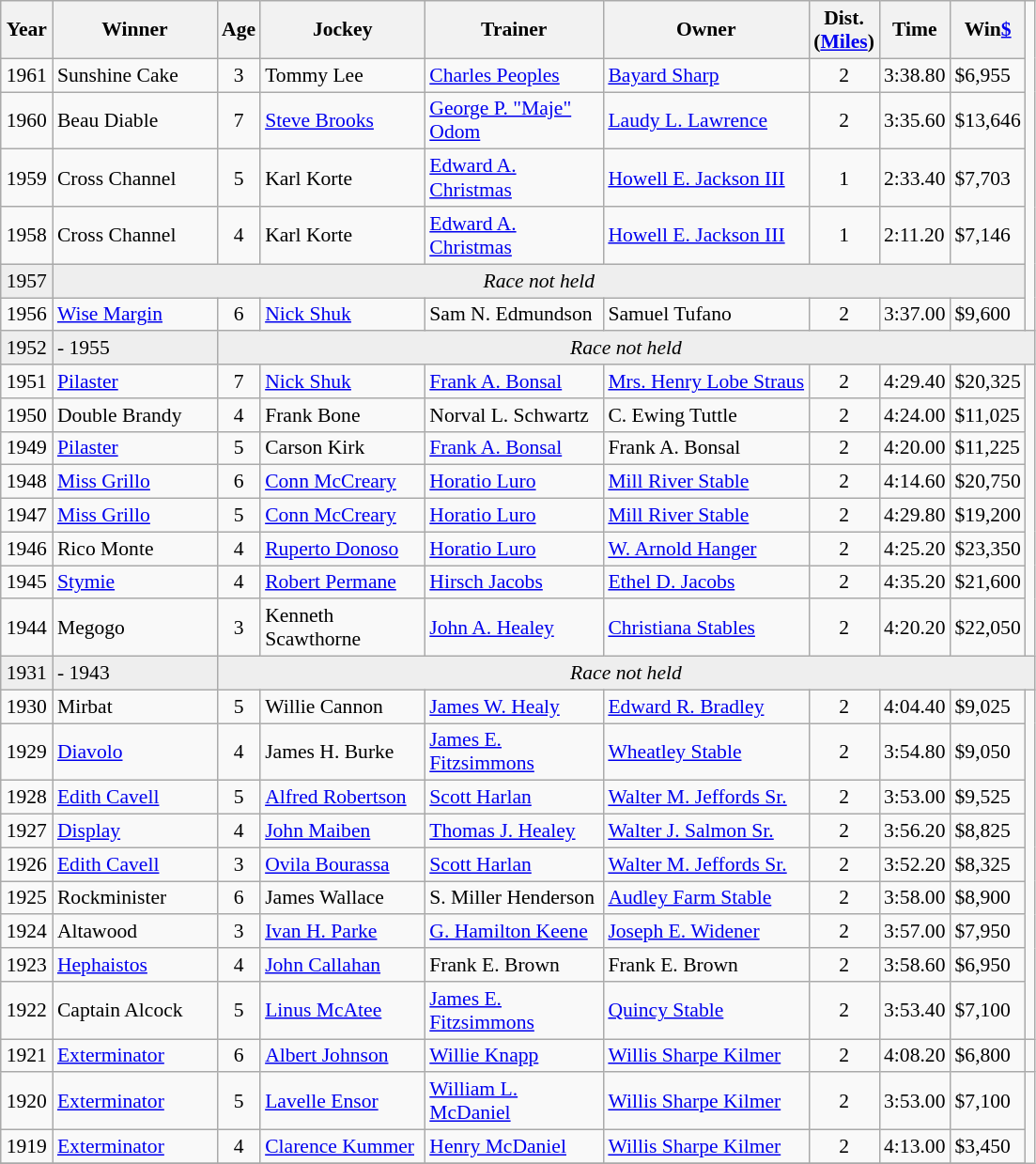<table class="wikitable sortable" style="font-size:90%">
<tr>
<th style="width:30px">Year<br></th>
<th style="width:110px">Winner<br></th>
<th style="width:20px">Age<br></th>
<th style="width:110px">Jockey<br></th>
<th style="width:120px">Trainer<br></th>
<th>Owner<br></th>
<th style="width:25px">Dist.<br> <span>(<a href='#'>Miles</a>)</span></th>
<th style="width:25px">Time<br></th>
<th style="width:25px">Win<a href='#'>$</a><br></th>
</tr>
<tr>
<td align=center>1961</td>
<td>Sunshine Cake</td>
<td align=center>3</td>
<td>Tommy Lee</td>
<td><a href='#'>Charles Peoples</a></td>
<td><a href='#'>Bayard Sharp</a></td>
<td align=center>2<span></span></td>
<td>3:38.80</td>
<td>$6,955</td>
</tr>
<tr>
<td align=center>1960</td>
<td>Beau Diable</td>
<td align=center>7</td>
<td><a href='#'>Steve Brooks</a></td>
<td><a href='#'>George P. "Maje" Odom</a></td>
<td><a href='#'>Laudy L. Lawrence</a></td>
<td align=center>2<span></span></td>
<td>3:35.60</td>
<td>$13,646</td>
</tr>
<tr>
<td align=center>1959</td>
<td>Cross Channel</td>
<td align=center>5</td>
<td>Karl Korte</td>
<td><a href='#'>Edward A. Christmas</a></td>
<td><a href='#'>Howell E. Jackson III</a></td>
<td align=center>1<span></span></td>
<td>2:33.40</td>
<td>$7,703</td>
</tr>
<tr>
<td align=center>1958</td>
<td>Cross Channel</td>
<td align=center>4</td>
<td>Karl Korte</td>
<td><a href='#'>Edward A. Christmas</a></td>
<td><a href='#'>Howell E. Jackson III</a></td>
<td align=center>1<span></span></td>
<td>2:11.20</td>
<td>$7,146</td>
</tr>
<tr bgcolor="#eeeeee">
<td align=center>1957</td>
<td align=center  colspan=8><em>Race not held</em></td>
</tr>
<tr>
<td align=center>1956</td>
<td><a href='#'>Wise Margin</a></td>
<td align=center>6</td>
<td><a href='#'>Nick Shuk</a></td>
<td>Sam N. Edmundson</td>
<td>Samuel Tufano</td>
<td align=center>2<span></span></td>
<td>3:37.00</td>
<td>$9,600</td>
</tr>
<tr bgcolor="#eeeeee">
<td align=center>1952</td>
<td>- 1955</td>
<td align=center  colspan=8><em>Race not held</em></td>
</tr>
<tr>
<td align=center>1951</td>
<td><a href='#'>Pilaster</a></td>
<td align=center>7</td>
<td><a href='#'>Nick Shuk</a></td>
<td><a href='#'>Frank A. Bonsal</a></td>
<td><a href='#'>Mrs. Henry Lobe Straus</a></td>
<td align=center>2<span></span></td>
<td>4:29.40</td>
<td>$20,325</td>
</tr>
<tr>
<td align=center>1950</td>
<td>Double Brandy</td>
<td align=center>4</td>
<td>Frank Bone</td>
<td>Norval L. Schwartz</td>
<td>C. Ewing Tuttle</td>
<td align=center>2<span></span></td>
<td>4:24.00</td>
<td>$11,025</td>
</tr>
<tr>
<td align=center>1949</td>
<td><a href='#'>Pilaster</a></td>
<td align=center>5</td>
<td>Carson Kirk</td>
<td><a href='#'>Frank A. Bonsal</a></td>
<td>Frank A. Bonsal</td>
<td align=center>2<span></span></td>
<td>4:20.00</td>
<td>$11,225</td>
</tr>
<tr>
<td align=center>1948</td>
<td><a href='#'>Miss Grillo</a></td>
<td align=center>6</td>
<td><a href='#'>Conn McCreary</a></td>
<td><a href='#'>Horatio Luro</a></td>
<td><a href='#'>Mill River Stable</a></td>
<td align=center>2<span></span></td>
<td>4:14.60</td>
<td>$20,750</td>
</tr>
<tr>
<td align=center>1947</td>
<td><a href='#'>Miss Grillo</a></td>
<td align=center>5</td>
<td><a href='#'>Conn McCreary</a></td>
<td><a href='#'>Horatio Luro</a></td>
<td><a href='#'>Mill River Stable</a></td>
<td align=center>2<span></span></td>
<td>4:29.80</td>
<td>$19,200</td>
</tr>
<tr>
<td align=center>1946</td>
<td>Rico Monte</td>
<td align=center>4</td>
<td><a href='#'>Ruperto Donoso</a></td>
<td><a href='#'>Horatio Luro</a></td>
<td><a href='#'>W. Arnold Hanger</a></td>
<td align=center>2<span></span></td>
<td>4:25.20</td>
<td>$23,350</td>
</tr>
<tr>
<td align=center>1945</td>
<td><a href='#'>Stymie</a></td>
<td align=center>4</td>
<td><a href='#'>Robert Permane</a></td>
<td><a href='#'>Hirsch Jacobs</a></td>
<td><a href='#'>Ethel D. Jacobs</a></td>
<td align=center>2<span></span></td>
<td>4:35.20</td>
<td>$21,600</td>
</tr>
<tr>
<td align=center>1944</td>
<td>Megogo</td>
<td align=center>3</td>
<td>Kenneth Scawthorne</td>
<td><a href='#'>John A. Healey</a></td>
<td><a href='#'>Christiana Stables</a></td>
<td align=center>2<span></span></td>
<td>4:20.20</td>
<td>$22,050</td>
</tr>
<tr bgcolor="#eeeeee">
<td align=center>1931</td>
<td>- 1943</td>
<td align=center  colspan=9><em>Race not held</em></td>
</tr>
<tr>
<td align=center>1930</td>
<td>Mirbat</td>
<td align=center>5</td>
<td>Willie Cannon</td>
<td><a href='#'>James W. Healy</a></td>
<td><a href='#'>Edward R. Bradley</a></td>
<td align=center>2<span></span></td>
<td>4:04.40</td>
<td>$9,025</td>
</tr>
<tr>
<td align=center>1929</td>
<td><a href='#'>Diavolo</a></td>
<td align=center>4</td>
<td>James H. Burke</td>
<td><a href='#'>James E. Fitzsimmons</a></td>
<td><a href='#'>Wheatley Stable</a></td>
<td align=center>2<span></span></td>
<td>3:54.80</td>
<td>$9,050</td>
</tr>
<tr>
<td align=center>1928</td>
<td><a href='#'>Edith Cavell</a></td>
<td align=center>5</td>
<td><a href='#'>Alfred Robertson</a></td>
<td><a href='#'>Scott Harlan</a></td>
<td><a href='#'>Walter M. Jeffords Sr.</a></td>
<td align=center>2<span></span></td>
<td>3:53.00</td>
<td>$9,525</td>
</tr>
<tr>
<td align=center>1927</td>
<td><a href='#'>Display</a></td>
<td align=center>4</td>
<td><a href='#'>John Maiben</a></td>
<td><a href='#'>Thomas J. Healey</a></td>
<td><a href='#'>Walter J. Salmon Sr.</a></td>
<td align=center>2<span></span></td>
<td>3:56.20</td>
<td>$8,825</td>
</tr>
<tr>
<td align=center>1926</td>
<td><a href='#'>Edith Cavell</a></td>
<td align=center>3</td>
<td><a href='#'>Ovila Bourassa</a></td>
<td><a href='#'>Scott Harlan</a></td>
<td><a href='#'>Walter M. Jeffords Sr.</a></td>
<td align=center>2<span></span></td>
<td>3:52.20</td>
<td>$8,325</td>
</tr>
<tr>
<td align=center>1925</td>
<td>Rockminister</td>
<td align=center>6</td>
<td>James Wallace</td>
<td>S. Miller Henderson</td>
<td><a href='#'>Audley Farm Stable</a></td>
<td align=center>2<span></span></td>
<td>3:58.00</td>
<td>$8,900</td>
</tr>
<tr>
<td align=center>1924</td>
<td>Altawood</td>
<td align=center>3</td>
<td><a href='#'>Ivan H. Parke</a></td>
<td><a href='#'>G. Hamilton Keene</a></td>
<td><a href='#'>Joseph E. Widener</a></td>
<td align=center>2<span></span></td>
<td>3:57.00</td>
<td>$7,950</td>
</tr>
<tr>
<td align=center>1923</td>
<td><a href='#'>Hephaistos</a></td>
<td align=center>4</td>
<td><a href='#'>John Callahan</a></td>
<td>Frank E. Brown</td>
<td>Frank E. Brown</td>
<td align=center>2<span></span></td>
<td>3:58.60</td>
<td>$6,950</td>
</tr>
<tr>
<td align=center>1922</td>
<td>Captain Alcock</td>
<td align=center>5</td>
<td><a href='#'>Linus McAtee</a></td>
<td><a href='#'>James E. Fitzsimmons</a></td>
<td><a href='#'>Quincy Stable</a></td>
<td align=center>2<span></span></td>
<td>3:53.40</td>
<td>$7,100</td>
</tr>
<tr>
<td align=center>1921</td>
<td><a href='#'>Exterminator</a></td>
<td align=center>6</td>
<td><a href='#'>Albert Johnson</a></td>
<td><a href='#'>Willie Knapp</a></td>
<td><a href='#'>Willis Sharpe Kilmer</a></td>
<td align=center>2<span></span></td>
<td>4:08.20</td>
<td>$6,800</td>
<td></td>
</tr>
<tr>
<td align=center>1920</td>
<td><a href='#'>Exterminator</a></td>
<td align=center>5</td>
<td><a href='#'>Lavelle Ensor</a></td>
<td><a href='#'>William L. McDaniel</a></td>
<td><a href='#'>Willis Sharpe Kilmer</a></td>
<td align=center>2<span></span></td>
<td>3:53.00</td>
<td>$7,100</td>
</tr>
<tr>
<td align=center>1919</td>
<td><a href='#'>Exterminator</a></td>
<td align=center>4</td>
<td><a href='#'>Clarence Kummer</a></td>
<td><a href='#'>Henry McDaniel</a></td>
<td><a href='#'>Willis Sharpe Kilmer</a></td>
<td align=center>2<span></span></td>
<td>4:13.00</td>
<td>$3,450</td>
</tr>
<tr>
</tr>
</table>
